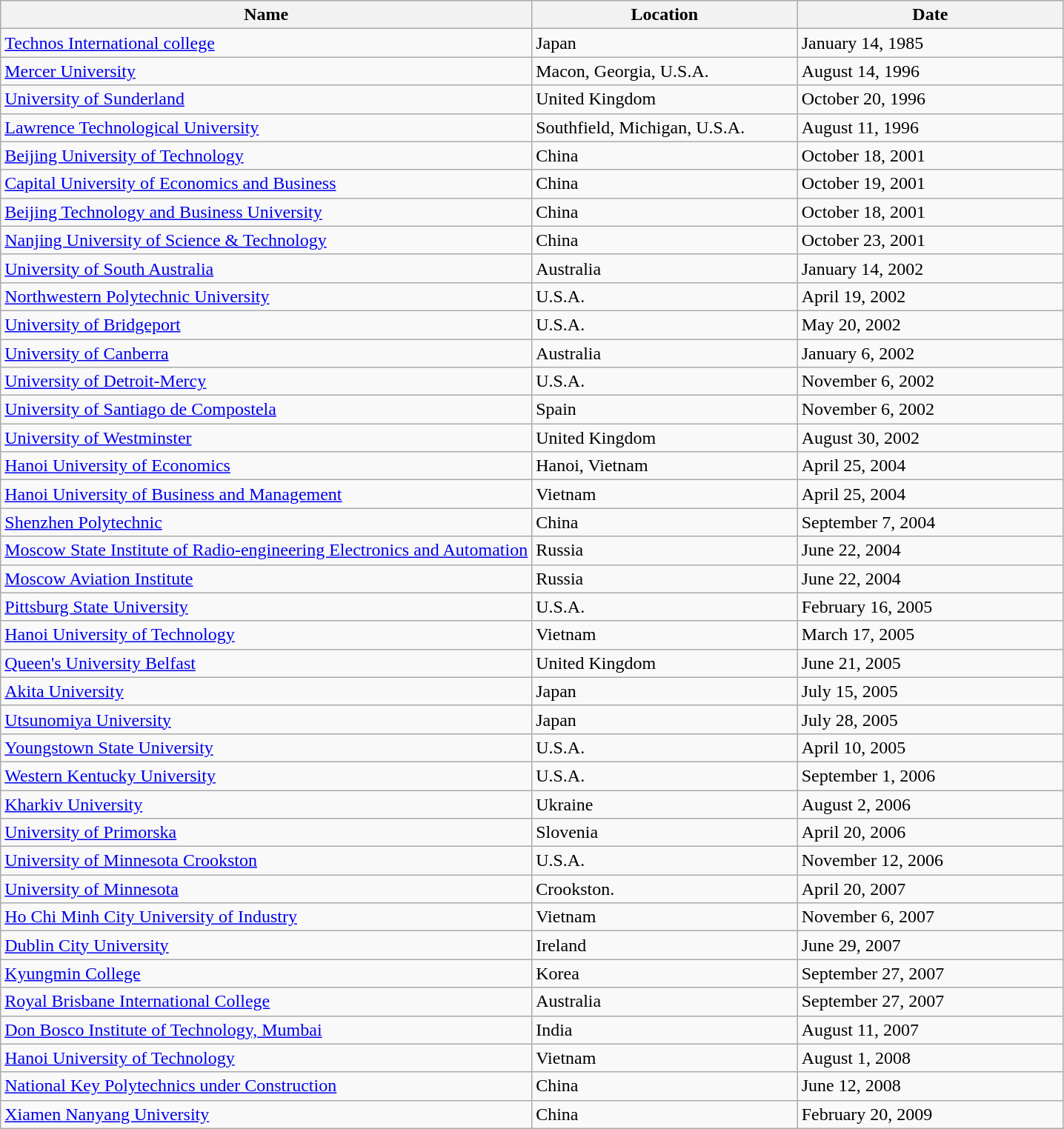<table class="wikitable sortable">
<tr>
<th width=50%>Name</th>
<th width=25%>Location</th>
<th width=25%>Date</th>
</tr>
<tr>
<td><a href='#'>Technos International college</a></td>
<td>Japan</td>
<td>January 14, 1985</td>
</tr>
<tr>
<td><a href='#'>Mercer University</a></td>
<td>Macon, Georgia, U.S.A.</td>
<td>August 14, 1996</td>
</tr>
<tr>
<td><a href='#'>University of Sunderland</a></td>
<td>United Kingdom</td>
<td>October 20, 1996</td>
</tr>
<tr>
<td><a href='#'>Lawrence Technological University</a></td>
<td>Southfield, Michigan, U.S.A.</td>
<td>August 11, 1996</td>
</tr>
<tr>
<td><a href='#'>Beijing University of Technology</a></td>
<td>China</td>
<td>October 18, 2001</td>
</tr>
<tr>
<td><a href='#'>Capital University of Economics and Business</a></td>
<td>China</td>
<td>October 19, 2001</td>
</tr>
<tr>
<td><a href='#'>Beijing Technology and Business University</a></td>
<td>China</td>
<td>October 18, 2001</td>
</tr>
<tr>
<td><a href='#'>Nanjing University of Science & Technology</a></td>
<td>China</td>
<td>October 23, 2001</td>
</tr>
<tr>
<td><a href='#'>University of South Australia</a></td>
<td>Australia</td>
<td>January 14, 2002</td>
</tr>
<tr>
<td><a href='#'>Northwestern Polytechnic University</a></td>
<td>U.S.A.</td>
<td>April 19, 2002</td>
</tr>
<tr>
<td><a href='#'>University of Bridgeport</a></td>
<td>U.S.A.</td>
<td>May 20, 2002</td>
</tr>
<tr>
<td><a href='#'>University of Canberra</a></td>
<td>Australia</td>
<td>January 6, 2002</td>
</tr>
<tr>
<td><a href='#'>University of Detroit-Mercy</a></td>
<td>U.S.A.</td>
<td>November 6, 2002</td>
</tr>
<tr>
<td><a href='#'>University of Santiago de Compostela</a></td>
<td>Spain</td>
<td>November 6, 2002</td>
</tr>
<tr>
<td><a href='#'>University of Westminster</a></td>
<td>United Kingdom</td>
<td>August 30, 2002</td>
</tr>
<tr>
<td><a href='#'>Hanoi University of Economics</a></td>
<td>Hanoi, Vietnam</td>
<td>April 25, 2004</td>
</tr>
<tr>
<td><a href='#'>Hanoi University of Business and Management</a></td>
<td>Vietnam</td>
<td>April 25, 2004</td>
</tr>
<tr>
<td><a href='#'>Shenzhen Polytechnic</a></td>
<td>China</td>
<td>September 7, 2004</td>
</tr>
<tr>
<td><a href='#'>Moscow State Institute of Radio-engineering Electronics and Automation</a></td>
<td>Russia</td>
<td>June 22, 2004</td>
</tr>
<tr>
<td><a href='#'>Moscow Aviation Institute</a></td>
<td>Russia</td>
<td>June 22, 2004</td>
</tr>
<tr>
<td><a href='#'>Pittsburg State University</a></td>
<td>U.S.A.</td>
<td>February 16, 2005</td>
</tr>
<tr>
<td><a href='#'>Hanoi University of Technology</a></td>
<td>Vietnam</td>
<td>March 17, 2005</td>
</tr>
<tr>
<td><a href='#'>Queen's University Belfast</a></td>
<td>United Kingdom</td>
<td>June 21, 2005</td>
</tr>
<tr>
<td><a href='#'>Akita University</a></td>
<td>Japan</td>
<td>July 15, 2005</td>
</tr>
<tr>
<td><a href='#'>Utsunomiya University</a></td>
<td>Japan</td>
<td>July 28, 2005</td>
</tr>
<tr>
<td><a href='#'>Youngstown State University</a></td>
<td>U.S.A.</td>
<td>April 10, 2005</td>
</tr>
<tr>
<td><a href='#'>Western Kentucky University</a></td>
<td>U.S.A.</td>
<td>September 1, 2006</td>
</tr>
<tr>
<td><a href='#'>Kharkiv University</a></td>
<td>Ukraine</td>
<td>August 2, 2006</td>
</tr>
<tr>
<td><a href='#'>University of Primorska</a></td>
<td>Slovenia</td>
<td>April 20, 2006</td>
</tr>
<tr>
<td><a href='#'>University of Minnesota Crookston</a></td>
<td>U.S.A.</td>
<td>November 12, 2006</td>
</tr>
<tr>
<td><a href='#'>University of Minnesota</a></td>
<td>Crookston.</td>
<td>April 20, 2007</td>
</tr>
<tr>
<td><a href='#'>Ho Chi Minh City University of Industry</a></td>
<td>Vietnam</td>
<td>November 6, 2007</td>
</tr>
<tr>
<td><a href='#'>Dublin City University</a></td>
<td>Ireland</td>
<td>June 29, 2007</td>
</tr>
<tr>
<td><a href='#'>Kyungmin College</a></td>
<td>Korea</td>
<td>September 27, 2007</td>
</tr>
<tr>
<td><a href='#'>Royal Brisbane International College</a></td>
<td>Australia</td>
<td>September 27, 2007</td>
</tr>
<tr>
<td><a href='#'>Don Bosco Institute of Technology, Mumbai</a></td>
<td>India</td>
<td>August 11, 2007</td>
</tr>
<tr>
<td><a href='#'>Hanoi University of Technology</a></td>
<td>Vietnam</td>
<td>August 1, 2008</td>
</tr>
<tr>
<td><a href='#'>National Key Polytechnics under Construction</a></td>
<td>China</td>
<td>June 12, 2008</td>
</tr>
<tr>
<td><a href='#'>Xiamen Nanyang University</a></td>
<td>China</td>
<td>February 20, 2009</td>
</tr>
</table>
